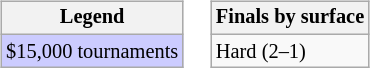<table>
<tr valign=top>
<td><br><table class=wikitable style="font-size:85%">
<tr>
<th>Legend</th>
</tr>
<tr style="background:#ccf;">
<td>$15,000 tournaments</td>
</tr>
</table>
</td>
<td><br><table class=wikitable style="font-size:85%">
<tr>
<th>Finals by surface</th>
</tr>
<tr>
<td>Hard (2–1)</td>
</tr>
</table>
</td>
</tr>
</table>
